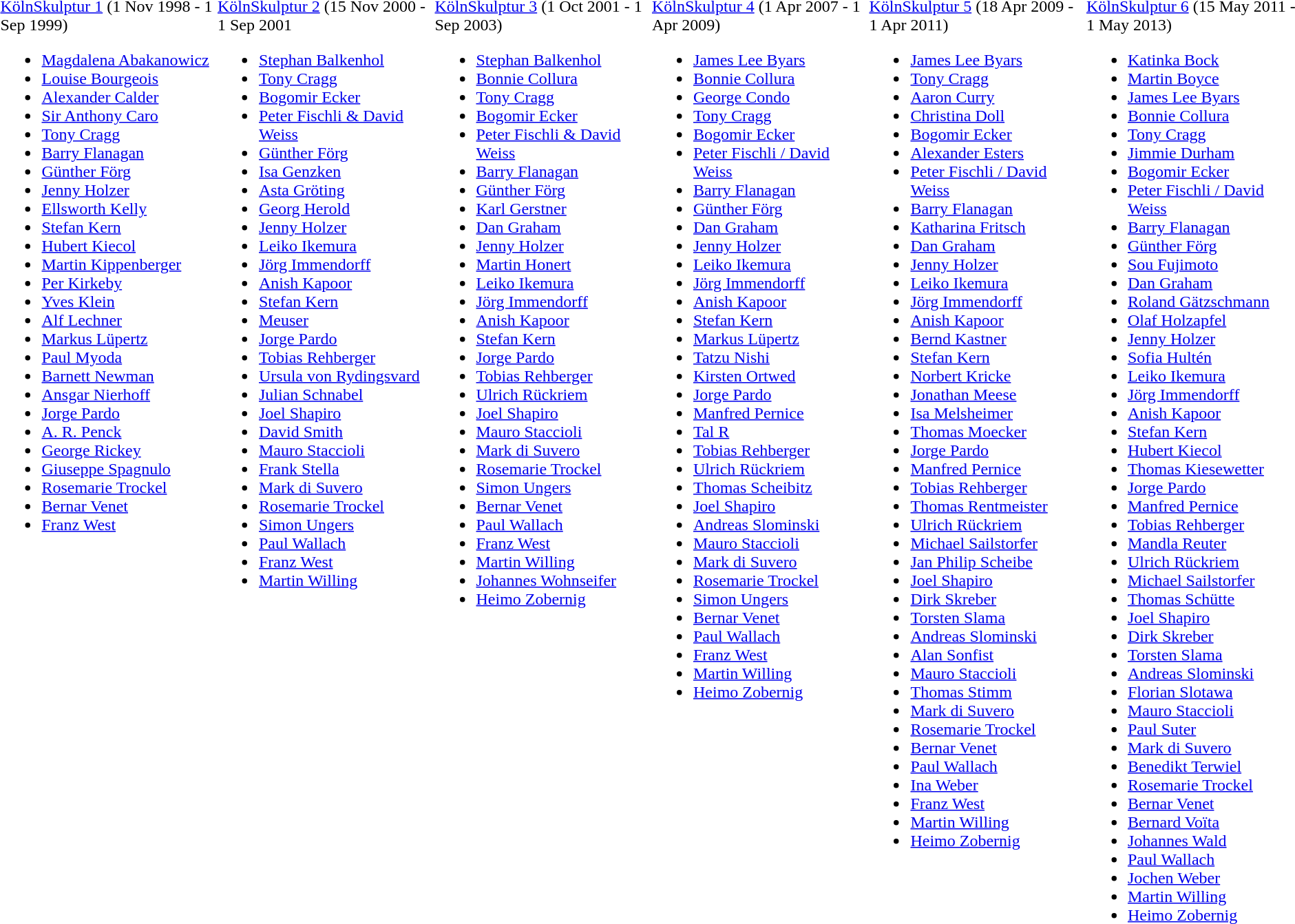<table>
<tr>
<td width="16%" valign="top"><br><a href='#'>KölnSkulptur 1</a>
(1 Nov 1998 - 1 Sep 1999)<ul><li><a href='#'>Magdalena Abakanowicz</a></li><li><a href='#'>Louise Bourgeois</a></li><li><a href='#'>Alexander Calder</a></li><li><a href='#'>Sir Anthony Caro</a></li><li><a href='#'>Tony Cragg</a></li><li><a href='#'>Barry Flanagan</a></li><li><a href='#'>Günther Förg</a></li><li><a href='#'>Jenny Holzer</a></li><li><a href='#'>Ellsworth Kelly</a></li><li><a href='#'>Stefan Kern</a></li><li><a href='#'>Hubert Kiecol</a></li><li><a href='#'>Martin Kippenberger</a></li><li><a href='#'>Per Kirkeby</a></li><li><a href='#'>Yves Klein</a></li><li><a href='#'>Alf Lechner</a></li><li><a href='#'>Markus Lüpertz</a></li><li><a href='#'>Paul Myoda</a></li><li><a href='#'>Barnett Newman</a></li><li><a href='#'>Ansgar Nierhoff</a></li><li><a href='#'>Jorge Pardo</a></li><li><a href='#'>A. R. Penck</a></li><li><a href='#'>George Rickey</a></li><li><a href='#'>Giuseppe Spagnulo</a></li><li><a href='#'>Rosemarie Trockel</a></li><li><a href='#'>Bernar Venet</a></li><li><a href='#'>Franz West</a></li></ul></td>
<td width="16%" valign="top"><br><a href='#'>KölnSkulptur 2</a>
(15 Nov 2000 - 1 Sep 2001<ul><li><a href='#'>Stephan Balkenhol</a></li><li><a href='#'>Tony Cragg</a></li><li><a href='#'>Bogomir Ecker</a></li><li><a href='#'>Peter Fischli & David Weiss</a></li><li><a href='#'>Günther Förg</a></li><li><a href='#'>Isa Genzken</a></li><li><a href='#'>Asta Gröting</a></li><li><a href='#'>Georg Herold</a></li><li><a href='#'>Jenny Holzer</a></li><li><a href='#'>Leiko Ikemura</a></li><li><a href='#'>Jörg Immendorff</a></li><li><a href='#'>Anish Kapoor</a></li><li><a href='#'>Stefan Kern</a></li><li><a href='#'>Meuser</a></li><li><a href='#'>Jorge Pardo</a></li><li><a href='#'>Tobias Rehberger</a></li><li><a href='#'>Ursula von Rydingsvard</a></li><li><a href='#'>Julian Schnabel</a></li><li><a href='#'>Joel Shapiro</a></li><li><a href='#'>David Smith</a></li><li><a href='#'>Mauro Staccioli</a></li><li><a href='#'>Frank Stella</a></li><li><a href='#'>Mark di Suvero</a></li><li><a href='#'>Rosemarie Trockel</a></li><li><a href='#'>Simon Ungers</a></li><li><a href='#'>Paul Wallach</a></li><li><a href='#'>Franz West</a></li><li><a href='#'>Martin Willing</a></li></ul></td>
<td width="16%" valign="top"><br><a href='#'>KölnSkulptur 3</a>
(1 Oct 2001 - 1 Sep 2003)<ul><li><a href='#'>Stephan Balkenhol</a></li><li><a href='#'>Bonnie Collura</a></li><li><a href='#'>Tony Cragg</a></li><li><a href='#'>Bogomir Ecker</a></li><li><a href='#'>Peter Fischli & David Weiss</a></li><li><a href='#'>Barry Flanagan</a></li><li><a href='#'>Günther Förg</a></li><li><a href='#'>Karl Gerstner</a></li><li><a href='#'>Dan Graham</a></li><li><a href='#'>Jenny Holzer</a></li><li><a href='#'>Martin Honert</a></li><li><a href='#'>Leiko Ikemura</a></li><li><a href='#'>Jörg Immendorff</a></li><li><a href='#'>Anish Kapoor</a></li><li><a href='#'>Stefan Kern</a></li><li><a href='#'>Jorge Pardo</a></li><li><a href='#'>Tobias Rehberger</a></li><li><a href='#'>Ulrich Rückriem</a></li><li><a href='#'>Joel Shapiro</a></li><li><a href='#'>Mauro Staccioli</a></li><li><a href='#'>Mark di Suvero</a></li><li><a href='#'>Rosemarie Trockel</a></li><li><a href='#'>Simon Ungers</a></li><li><a href='#'>Bernar Venet</a></li><li><a href='#'>Paul Wallach</a></li><li><a href='#'>Franz West</a></li><li><a href='#'>Martin Willing</a></li><li><a href='#'>Johannes Wohnseifer</a></li><li><a href='#'>Heimo Zobernig</a></li></ul></td>
<td width="16%" valign="top"><br><a href='#'>KölnSkulptur 4</a>
(1 Apr 2007 - 1 Apr 2009)<ul><li><a href='#'>James Lee Byars</a></li><li><a href='#'>Bonnie Collura</a></li><li><a href='#'>George Condo</a></li><li><a href='#'>Tony Cragg</a></li><li><a href='#'>Bogomir Ecker</a></li><li><a href='#'>Peter Fischli / David Weiss</a></li><li><a href='#'>Barry Flanagan</a></li><li><a href='#'>Günther Förg</a></li><li><a href='#'>Dan Graham</a></li><li><a href='#'>Jenny Holzer</a></li><li><a href='#'>Leiko Ikemura</a></li><li><a href='#'>Jörg Immendorff</a></li><li><a href='#'>Anish Kapoor</a></li><li><a href='#'>Stefan Kern</a></li><li><a href='#'>Markus Lüpertz</a></li><li><a href='#'>Tatzu Nishi</a></li><li><a href='#'>Kirsten Ortwed</a></li><li><a href='#'>Jorge Pardo</a></li><li><a href='#'>Manfred Pernice</a></li><li><a href='#'>Tal R</a></li><li><a href='#'>Tobias Rehberger</a></li><li><a href='#'>Ulrich Rückriem</a></li><li><a href='#'>Thomas Scheibitz</a></li><li><a href='#'>Joel Shapiro</a></li><li><a href='#'>Andreas Slominski</a></li><li><a href='#'>Mauro Staccioli</a></li><li><a href='#'>Mark di Suvero</a></li><li><a href='#'>Rosemarie Trockel</a></li><li><a href='#'>Simon Ungers</a></li><li><a href='#'>Bernar Venet</a></li><li><a href='#'>Paul Wallach</a></li><li><a href='#'>Franz West</a></li><li><a href='#'>Martin Willing</a></li><li><a href='#'>Heimo Zobernig</a></li></ul></td>
<td width="16%" valign="top"><br><a href='#'>KölnSkulptur 5</a>
(18 Apr 2009 - 1 Apr 2011)<ul><li><a href='#'>James Lee Byars</a></li><li><a href='#'>Tony Cragg</a></li><li><a href='#'>Aaron Curry</a></li><li><a href='#'>Christina Doll</a></li><li><a href='#'>Bogomir Ecker</a></li><li><a href='#'>Alexander Esters</a></li><li><a href='#'>Peter Fischli / David Weiss</a></li><li><a href='#'>Barry Flanagan</a></li><li><a href='#'>Katharina Fritsch</a></li><li><a href='#'>Dan Graham</a></li><li><a href='#'>Jenny Holzer</a></li><li><a href='#'>Leiko Ikemura</a></li><li><a href='#'>Jörg Immendorff</a></li><li><a href='#'>Anish Kapoor</a></li><li><a href='#'>Bernd Kastner</a></li><li><a href='#'>Stefan Kern</a></li><li><a href='#'>Norbert Kricke</a></li><li><a href='#'>Jonathan Meese</a></li><li><a href='#'>Isa Melsheimer</a></li><li><a href='#'>Thomas Moecker</a></li><li><a href='#'>Jorge Pardo</a></li><li><a href='#'>Manfred Pernice</a></li><li><a href='#'>Tobias Rehberger</a></li><li><a href='#'>Thomas Rentmeister</a></li><li><a href='#'>Ulrich Rückriem</a></li><li><a href='#'>Michael Sailstorfer</a></li><li><a href='#'>Jan Philip Scheibe</a></li><li><a href='#'>Joel Shapiro</a></li><li><a href='#'>Dirk Skreber</a></li><li><a href='#'>Torsten Slama</a></li><li><a href='#'>Andreas Slominski</a></li><li><a href='#'>Alan Sonfist</a></li><li><a href='#'>Mauro Staccioli</a></li><li><a href='#'>Thomas Stimm</a></li><li><a href='#'>Mark di Suvero</a></li><li><a href='#'>Rosemarie Trockel</a></li><li><a href='#'>Bernar Venet</a></li><li><a href='#'>Paul Wallach</a></li><li><a href='#'>Ina Weber</a></li><li><a href='#'>Franz West</a></li><li><a href='#'>Martin Willing</a></li><li><a href='#'>Heimo Zobernig</a></li></ul></td>
<td width="16%" valign="top"><br><a href='#'>KölnSkulptur 6</a>
(15 May 2011 - 1 May 2013)<ul><li><a href='#'>Katinka Bock</a></li><li><a href='#'>Martin Boyce</a></li><li><a href='#'>James Lee Byars</a></li><li><a href='#'>Bonnie Collura</a></li><li><a href='#'>Tony Cragg</a></li><li><a href='#'>Jimmie Durham</a></li><li><a href='#'>Bogomir Ecker</a></li><li><a href='#'>Peter Fischli / David Weiss</a></li><li><a href='#'>Barry Flanagan</a></li><li><a href='#'>Günther Förg</a></li><li><a href='#'>Sou Fujimoto</a></li><li><a href='#'>Dan Graham</a></li><li><a href='#'>Roland Gätzschmann</a></li><li><a href='#'>Olaf Holzapfel</a></li><li><a href='#'>Jenny Holzer</a></li><li><a href='#'>Sofia Hultén</a></li><li><a href='#'>Leiko Ikemura</a></li><li><a href='#'>Jörg Immendorff</a></li><li><a href='#'>Anish Kapoor</a></li><li><a href='#'>Stefan Kern</a></li><li><a href='#'>Hubert Kiecol</a></li><li><a href='#'>Thomas Kiesewetter</a></li><li><a href='#'>Jorge Pardo</a></li><li><a href='#'>Manfred Pernice</a></li><li><a href='#'>Tobias Rehberger</a></li><li><a href='#'>Mandla Reuter</a></li><li><a href='#'>Ulrich Rückriem</a></li><li><a href='#'>Michael Sailstorfer</a></li><li><a href='#'>Thomas Schütte</a></li><li><a href='#'>Joel Shapiro</a></li><li><a href='#'>Dirk Skreber</a></li><li><a href='#'>Torsten Slama</a></li><li><a href='#'>Andreas Slominski</a></li><li><a href='#'>Florian Slotawa</a></li><li><a href='#'>Mauro Staccioli</a></li><li><a href='#'>Paul Suter</a></li><li><a href='#'>Mark di Suvero</a></li><li><a href='#'>Benedikt Terwiel</a></li><li><a href='#'>Rosemarie Trockel</a></li><li><a href='#'>Bernar Venet</a></li><li><a href='#'>Bernard Voïta</a></li><li><a href='#'>Johannes Wald</a></li><li><a href='#'>Paul Wallach</a></li><li><a href='#'>Jochen Weber</a></li><li><a href='#'>Martin Willing</a></li><li><a href='#'>Heimo Zobernig</a></li></ul></td>
</tr>
</table>
